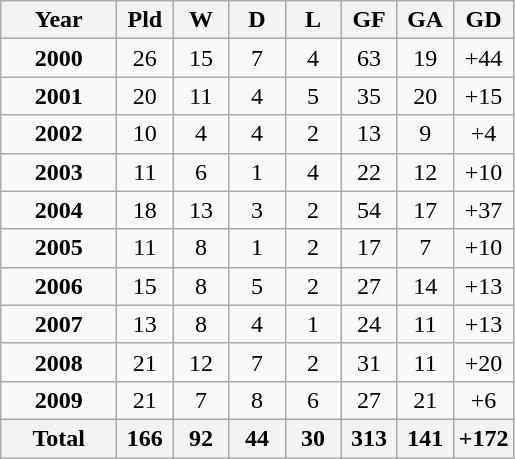<table class="wikitable" style="text-align: center;">
<tr>
<th width=70>Year</th>
<th width=30>Pld</th>
<th width=30>W</th>
<th width=30>D</th>
<th width=30>L</th>
<th width=30>GF</th>
<th width=30>GA</th>
<th width=30>GD</th>
</tr>
<tr>
<td><strong>2000</strong></td>
<td>26</td>
<td>15</td>
<td>7</td>
<td>4</td>
<td>63</td>
<td>19</td>
<td>+44</td>
</tr>
<tr>
<td><strong>2001</strong></td>
<td>20</td>
<td>11</td>
<td>4</td>
<td>5</td>
<td>35</td>
<td>20</td>
<td>+15</td>
</tr>
<tr>
<td><strong>2002</strong></td>
<td>10</td>
<td>4</td>
<td>4</td>
<td>2</td>
<td>13</td>
<td>9</td>
<td>+4</td>
</tr>
<tr>
<td><strong>2003</strong></td>
<td>11</td>
<td>6</td>
<td>1</td>
<td>4</td>
<td>22</td>
<td>12</td>
<td>+10</td>
</tr>
<tr>
<td><strong>2004</strong></td>
<td>18</td>
<td>13</td>
<td>3</td>
<td>2</td>
<td>54</td>
<td>17</td>
<td>+37</td>
</tr>
<tr>
<td><strong>2005</strong></td>
<td>11</td>
<td>8</td>
<td>1</td>
<td>2</td>
<td>17</td>
<td>7</td>
<td>+10</td>
</tr>
<tr>
<td><strong>2006</strong></td>
<td>15</td>
<td>8</td>
<td>5</td>
<td>2</td>
<td>27</td>
<td>14</td>
<td>+13</td>
</tr>
<tr>
<td><strong>2007</strong></td>
<td>13</td>
<td>8</td>
<td>4</td>
<td>1</td>
<td>24</td>
<td>11</td>
<td>+13</td>
</tr>
<tr>
<td><strong>2008</strong></td>
<td>21</td>
<td>12</td>
<td>7</td>
<td>2</td>
<td>31</td>
<td>11</td>
<td>+20</td>
</tr>
<tr>
<td><strong>2009</strong></td>
<td>21</td>
<td>7</td>
<td>8</td>
<td>6</td>
<td>27</td>
<td>21</td>
<td>+6</td>
</tr>
<tr>
<th>Total</th>
<th>166</th>
<th>92</th>
<th>44</th>
<th>30</th>
<th>313</th>
<th>141</th>
<th>+172</th>
</tr>
</table>
